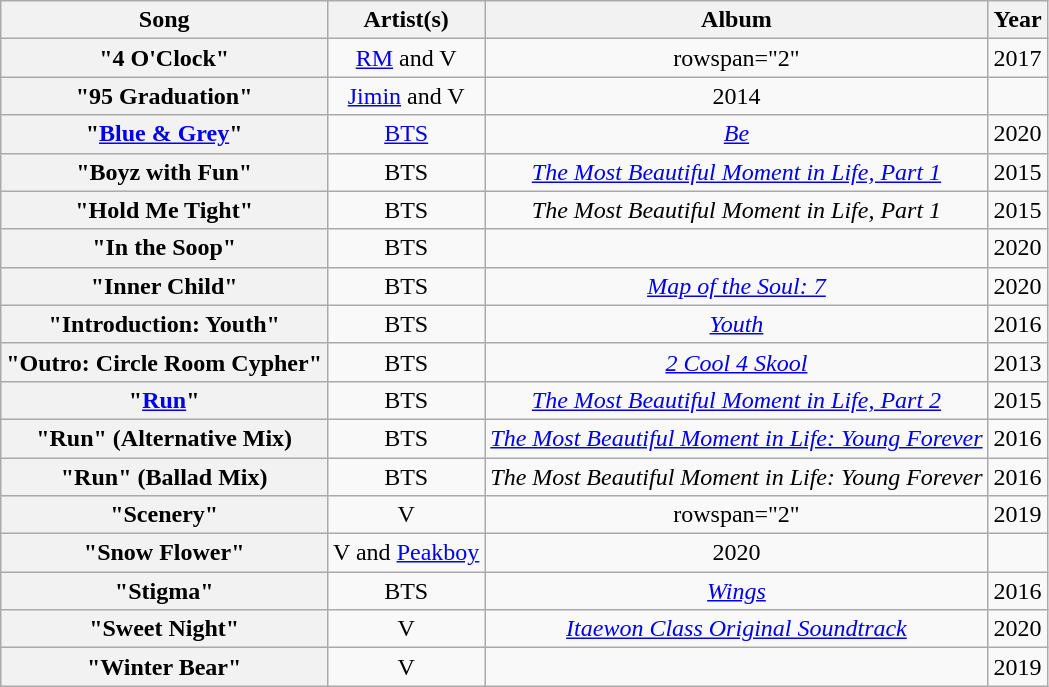<table class="wikitable sortable plainrowheaders" style="text-align:center;">
<tr>
<th scope="col">Song</th>
<th scope="col">Artist(s)</th>
<th scope="col">Album</th>
<th scope="col">Year</th>
</tr>
<tr>
<th scope="row">"4 O'Clock"</th>
<td><a href='#'>RM</a> and V</td>
<td>rowspan="2" </td>
<td>2017</td>
</tr>
<tr>
<th scope="row">"95 Graduation"</th>
<td><a href='#'>Jimin</a> and V</td>
<td>2014</td>
</tr>
<tr>
<th scope="row">"<a href='#'>Blue & Grey</a>"</th>
<td><a href='#'>BTS</a></td>
<td><em><a href='#'>Be</a></em></td>
<td>2020</td>
</tr>
<tr>
<th scope="row">"Boyz with Fun"</th>
<td>BTS</td>
<td><em><a href='#'>The Most Beautiful Moment in Life, Part 1</a></em></td>
<td>2015</td>
</tr>
<tr>
<th scope="row">"Hold Me Tight"</th>
<td>BTS</td>
<td><em>The Most Beautiful Moment in Life, Part 1</em></td>
<td>2015</td>
</tr>
<tr>
<th scope="row">"In the Soop"</th>
<td>BTS</td>
<td></td>
<td>2020</td>
</tr>
<tr>
<th scope="row">"Inner Child"</th>
<td>BTS</td>
<td><em><a href='#'>Map of the Soul: 7</a></em></td>
<td>2020</td>
</tr>
<tr>
<th scope="row">"Introduction: Youth"</th>
<td>BTS</td>
<td><em><a href='#'>Youth</a></em></td>
<td>2016</td>
</tr>
<tr>
<th scope="row">"Outro: Circle Room Cypher"</th>
<td>BTS</td>
<td><em><a href='#'>2 Cool 4 Skool</a></em></td>
<td>2013</td>
</tr>
<tr>
<th scope="row">"<a href='#'>Run</a>"</th>
<td>BTS</td>
<td><em><a href='#'>The Most Beautiful Moment in Life, Part 2</a></em></td>
<td>2015</td>
</tr>
<tr>
<th scope="row">"Run" (Alternative Mix)</th>
<td>BTS</td>
<td><em><a href='#'>The Most Beautiful Moment in Life: Young Forever</a></em></td>
<td>2016</td>
</tr>
<tr>
<th scope="row">"Run" (Ballad Mix)</th>
<td>BTS</td>
<td><em>The Most Beautiful Moment in Life: Young Forever</em></td>
<td>2016</td>
</tr>
<tr>
<th scope="row">"Scenery"</th>
<td>V</td>
<td>rowspan="2" </td>
<td>2019</td>
</tr>
<tr>
<th scope="row">"Snow Flower"</th>
<td>V and <a href='#'>Peakboy</a></td>
<td>2020</td>
</tr>
<tr>
<th scope="row">"Stigma"</th>
<td>BTS</td>
<td><em><a href='#'>Wings</a></em></td>
<td>2016</td>
</tr>
<tr>
<th scope="row">"Sweet Night"</th>
<td>V</td>
<td><em><a href='#'>Itaewon Class Original Soundtrack</a></em></td>
<td>2020</td>
</tr>
<tr>
<th scope="row">"Winter Bear"</th>
<td>V</td>
<td></td>
<td>2019</td>
</tr>
</table>
